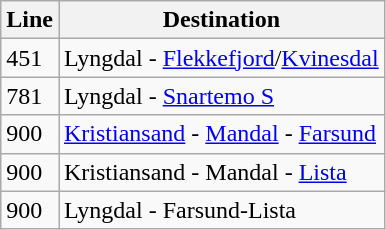<table class="wikitable">
<tr>
<th>Line</th>
<th>Destination</th>
</tr>
<tr>
<td>451</td>
<td>Lyngdal - <a href='#'>Flekkefjord</a>/<a href='#'>Kvinesdal</a></td>
</tr>
<tr>
<td>781</td>
<td>Lyngdal - <a href='#'>Snartemo S</a></td>
</tr>
<tr>
<td>900</td>
<td><a href='#'>Kristiansand</a> - <a href='#'>Mandal</a> - <a href='#'>Farsund</a></td>
</tr>
<tr>
<td>900</td>
<td>Kristiansand - Mandal - <a href='#'>Lista</a></td>
</tr>
<tr>
<td>900</td>
<td>Lyngdal - Farsund-Lista</td>
</tr>
</table>
